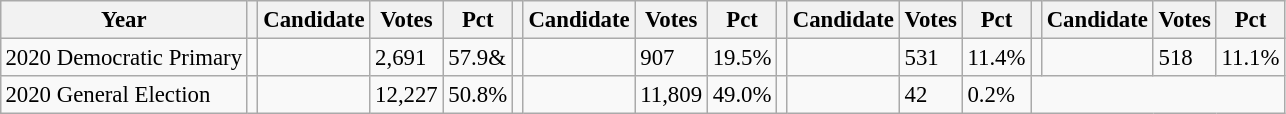<table class="wikitable" style="margin:0.5em ; font-size:95%">
<tr>
<th>Year</th>
<th></th>
<th>Candidate</th>
<th>Votes</th>
<th>Pct</th>
<th></th>
<th>Candidate</th>
<th>Votes</th>
<th>Pct</th>
<th></th>
<th>Candidate</th>
<th>Votes</th>
<th>Pct</th>
<th></th>
<th>Candidate</th>
<th>Votes</th>
<th>Pct</th>
</tr>
<tr>
<td>2020 Democratic Primary</td>
<td></td>
<td></td>
<td>2,691</td>
<td>57.9&</td>
<td></td>
<td></td>
<td>907</td>
<td>19.5%</td>
<td></td>
<td></td>
<td>531</td>
<td>11.4%</td>
<td></td>
<td></td>
<td>518</td>
<td>11.1%</td>
</tr>
<tr>
<td>2020 General Election</td>
<td></td>
<td></td>
<td>12,227</td>
<td>50.8%</td>
<td></td>
<td></td>
<td>11,809</td>
<td>49.0%</td>
<td></td>
<td></td>
<td>42</td>
<td>0.2%</td>
</tr>
</table>
